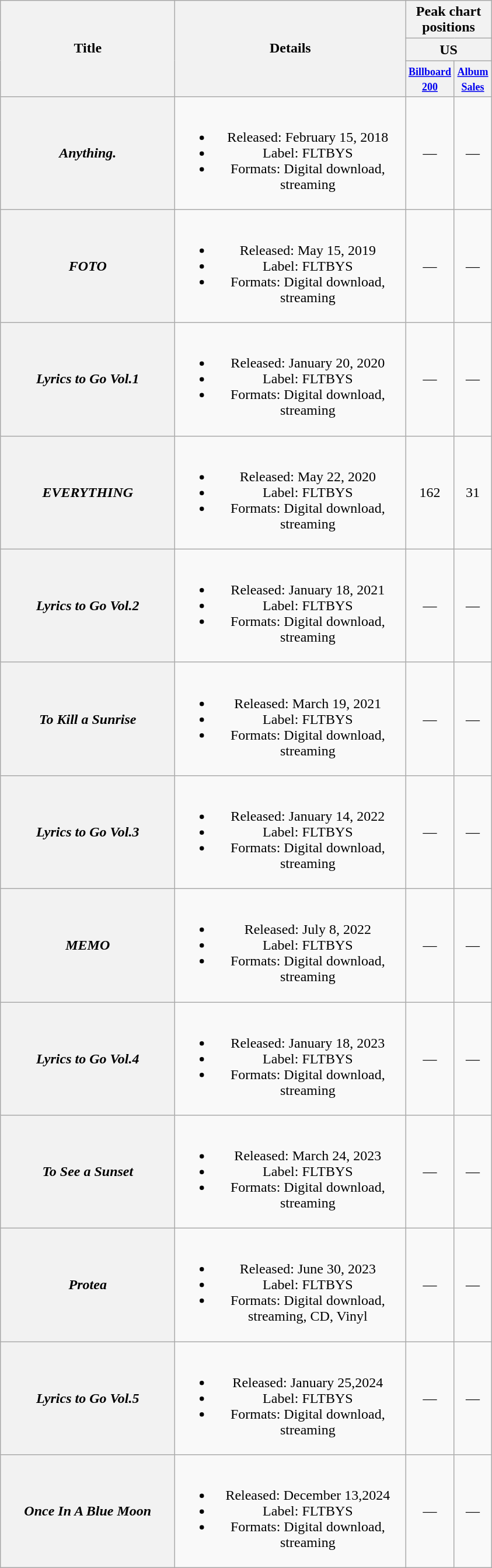<table class="wikitable plainrowheaders" style="text-align:center;">
<tr>
<th rowspan="3" style="width:12em;">Title</th>
<th rowspan="3" style="width:16em;">Details</th>
<th colspan="2">Peak chart positions</th>
</tr>
<tr>
<th scope="col" colspan="2">US</th>
</tr>
<tr>
<th scope="col" style="width:2.5em;font-size:90%;"><small><a href='#'>Billboard 200</a></small></th>
<th scope="col" style="width:2.5em;font-size:90%;"><small><a href='#'>Album Sales</a></small></th>
</tr>
<tr>
<th scope="row"><em>Anything.</em></th>
<td><br><ul><li>Released: February 15, 2018</li><li>Label: FLTBYS</li><li>Formats: Digital download, streaming</li></ul></td>
<td>—</td>
<td>—</td>
</tr>
<tr>
<th scope="row"><em>FOTO</em></th>
<td><br><ul><li>Released: May 15, 2019</li><li>Label: FLTBYS</li><li>Formats: Digital download, streaming</li></ul></td>
<td>—</td>
<td>—</td>
</tr>
<tr>
<th scope="row"><em>Lyrics to Go Vol.1</em></th>
<td><br><ul><li>Released: January 20, 2020</li><li>Label: FLTBYS</li><li>Formats: Digital download, streaming</li></ul></td>
<td>—</td>
<td>—</td>
</tr>
<tr>
<th scope="row"><em>EVERYTHING</em></th>
<td><br><ul><li>Released: May 22, 2020</li><li>Label: FLTBYS</li><li>Formats: Digital download, streaming</li></ul></td>
<td>162</td>
<td>31</td>
</tr>
<tr>
<th scope="row"><em>Lyrics to Go Vol.2</em></th>
<td><br><ul><li>Released: January 18, 2021</li><li>Label: FLTBYS</li><li>Formats: Digital download, streaming</li></ul></td>
<td>—</td>
<td>—</td>
</tr>
<tr>
<th scope="row"><em>To Kill a Sunrise</em><br></th>
<td><br><ul><li>Released: March 19, 2021</li><li>Label: FLTBYS</li><li>Formats: Digital download, streaming</li></ul></td>
<td>—</td>
<td>—</td>
</tr>
<tr>
<th scope="row"><em>Lyrics to Go Vol.3</em></th>
<td><br><ul><li>Released: January 14, 2022</li><li>Label: FLTBYS</li><li>Formats: Digital download, streaming</li></ul></td>
<td>—</td>
<td>—</td>
</tr>
<tr>
<th scope="row"><em>MEMO</em></th>
<td><br><ul><li>Released: July 8, 2022</li><li>Label: FLTBYS</li><li>Formats: Digital download, streaming</li></ul></td>
<td>—</td>
<td>—</td>
</tr>
<tr>
<th scope="row"><em>Lyrics to Go Vol.4</em></th>
<td><br><ul><li>Released: January 18, 2023</li><li>Label: FLTBYS</li><li>Formats: Digital download, streaming</li></ul></td>
<td>—</td>
<td>—</td>
</tr>
<tr>
<th scope="row"><em>To See a Sunset</em><br></th>
<td><br><ul><li>Released: March 24, 2023</li><li>Label: FLTBYS</li><li>Formats: Digital download, streaming</li></ul></td>
<td>—</td>
<td>—</td>
</tr>
<tr>
<th scope="row"><em>Protea</em></th>
<td><br><ul><li>Released: June 30, 2023</li><li>Label: FLTBYS</li><li>Formats: Digital download, streaming, CD, Vinyl</li></ul></td>
<td>—</td>
<td>—</td>
</tr>
<tr>
<th scope="row"><em>Lyrics to Go Vol.5</em></th>
<td><br><ul><li>Released: January 25,2024</li><li>Label: FLTBYS</li><li>Formats: Digital download, streaming</li></ul></td>
<td>—</td>
<td>—</td>
</tr>
<tr>
<th><em>Once In A Blue Moon</em></th>
<td><br><ul><li>Released: December 13,2024</li><li>Label: FLTBYS</li><li>Formats: Digital download, streaming</li></ul></td>
<td>—</td>
<td>—</td>
</tr>
</table>
